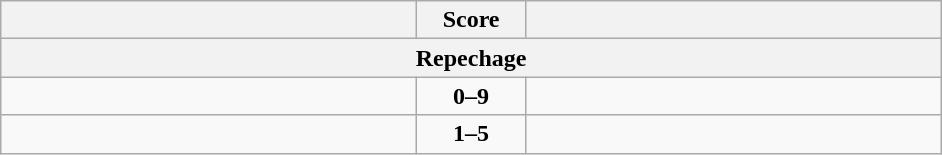<table class="wikitable" style="text-align: left;">
<tr>
<th align="right" width="270"></th>
<th width="65">Score</th>
<th align="left" width="270"></th>
</tr>
<tr>
<th colspan="3">Repechage</th>
</tr>
<tr>
<td></td>
<td align=center><strong>0–9</strong></td>
<td><strong></strong></td>
</tr>
<tr>
<td></td>
<td align=center><strong>1–5</strong></td>
<td><strong></strong></td>
</tr>
</table>
